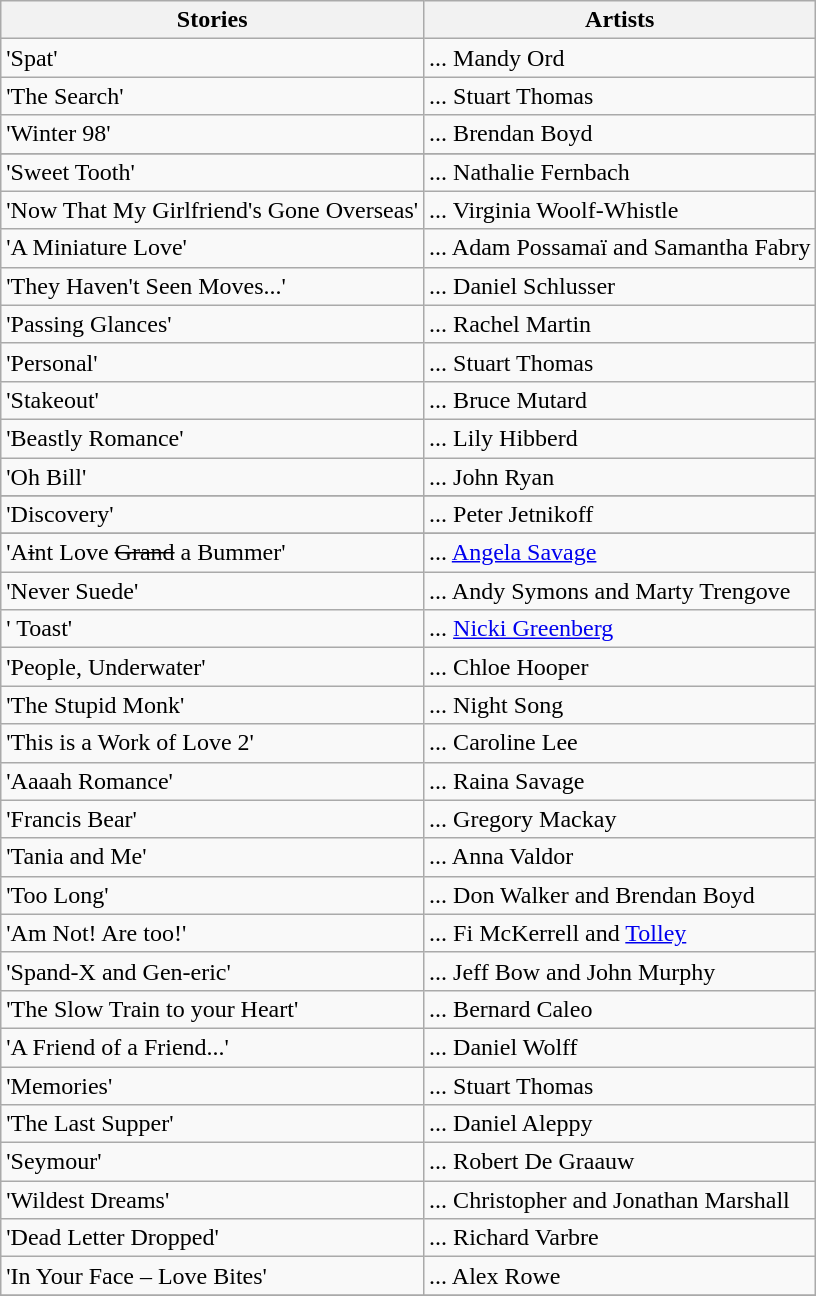<table class="wikitable">
<tr>
<th>Stories</th>
<th>Artists</th>
</tr>
<tr>
<td>'Spat'</td>
<td>... Mandy Ord</td>
</tr>
<tr>
<td>'The Search'</td>
<td>... Stuart Thomas</td>
</tr>
<tr>
<td>'Winter 98'</td>
<td>... Brendan Boyd</td>
</tr>
<tr>
</tr>
<tr>
<td>'Sweet Tooth'</td>
<td>... Nathalie Fernbach</td>
</tr>
<tr>
<td>'Now That My Girlfriend's Gone Overseas'</td>
<td>... Virginia Woolf-Whistle</td>
</tr>
<tr>
<td>'A Miniature Love'</td>
<td>... Adam Possamaï and Samantha Fabry</td>
</tr>
<tr>
<td>'They Haven't Seen Moves...'</td>
<td>... Daniel Schlusser</td>
</tr>
<tr>
<td>'Passing Glances'</td>
<td>... Rachel Martin</td>
</tr>
<tr>
<td>'Personal'</td>
<td>... Stuart Thomas</td>
</tr>
<tr>
<td>'Stakeout'</td>
<td>... Bruce Mutard</td>
</tr>
<tr>
<td>'Beastly Romance'</td>
<td>... Lily Hibberd</td>
</tr>
<tr>
<td>'Oh Bill'</td>
<td>... John Ryan</td>
</tr>
<tr>
</tr>
<tr>
<td>'Discovery'</td>
<td>... Peter Jetnikoff</td>
</tr>
<tr>
</tr>
<tr>
<td>'A<s>i</s>nt Love <s>Grand</s> a Bummer'</td>
<td>... <a href='#'>Angela Savage</a></td>
</tr>
<tr>
<td>'Never Suede'</td>
<td>... Andy Symons and Marty Trengove</td>
</tr>
<tr>
<td>' Toast'</td>
<td>... <a href='#'>Nicki Greenberg</a></td>
</tr>
<tr>
<td>'People, Underwater'</td>
<td>... Chloe Hooper</td>
</tr>
<tr>
<td>'The Stupid Monk'</td>
<td>... Night Song</td>
</tr>
<tr>
<td>'This is a Work of Love 2'</td>
<td>... Caroline Lee</td>
</tr>
<tr>
<td>'Aaaah Romance'</td>
<td>... Raina Savage</td>
</tr>
<tr>
<td>'Francis Bear'</td>
<td>... Gregory Mackay</td>
</tr>
<tr>
<td>'Tania and Me'</td>
<td>... Anna Valdor</td>
</tr>
<tr>
<td>'Too Long'</td>
<td>... Don Walker and Brendan Boyd</td>
</tr>
<tr>
<td>'Am Not! Are too!'</td>
<td>... Fi McKerrell and <a href='#'>Tolley</a></td>
</tr>
<tr>
<td>'Spand-X and Gen-eric'</td>
<td>... Jeff Bow and John Murphy</td>
</tr>
<tr>
<td>'The Slow Train to your Heart'</td>
<td>... Bernard Caleo</td>
</tr>
<tr>
<td>'A Friend of a Friend...'</td>
<td>... Daniel Wolff</td>
</tr>
<tr>
<td>'Memories'</td>
<td>... Stuart Thomas</td>
</tr>
<tr>
<td>'The Last Supper'</td>
<td>... Daniel Aleppy</td>
</tr>
<tr>
<td>'Seymour'</td>
<td>... Robert De Graauw</td>
</tr>
<tr>
<td>'Wildest Dreams'</td>
<td>... Christopher and Jonathan Marshall</td>
</tr>
<tr>
<td>'Dead Letter Dropped'</td>
<td>... Richard Varbre</td>
</tr>
<tr>
<td>'In Your Face – Love Bites'</td>
<td>... Alex Rowe</td>
</tr>
<tr>
</tr>
</table>
